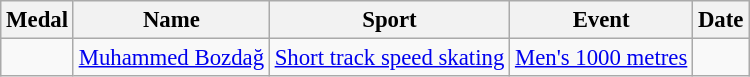<table class="wikitable sortable" style="font-size:95%;">
<tr>
<th>Medal</th>
<th>Name</th>
<th>Sport</th>
<th>Event</th>
<th>Date</th>
</tr>
<tr>
<td></td>
<td><a href='#'>Muhammed Bozdağ</a></td>
<td><a href='#'>Short track speed skating</a></td>
<td><a href='#'>Men's 1000 metres</a></td>
<td></td>
</tr>
</table>
